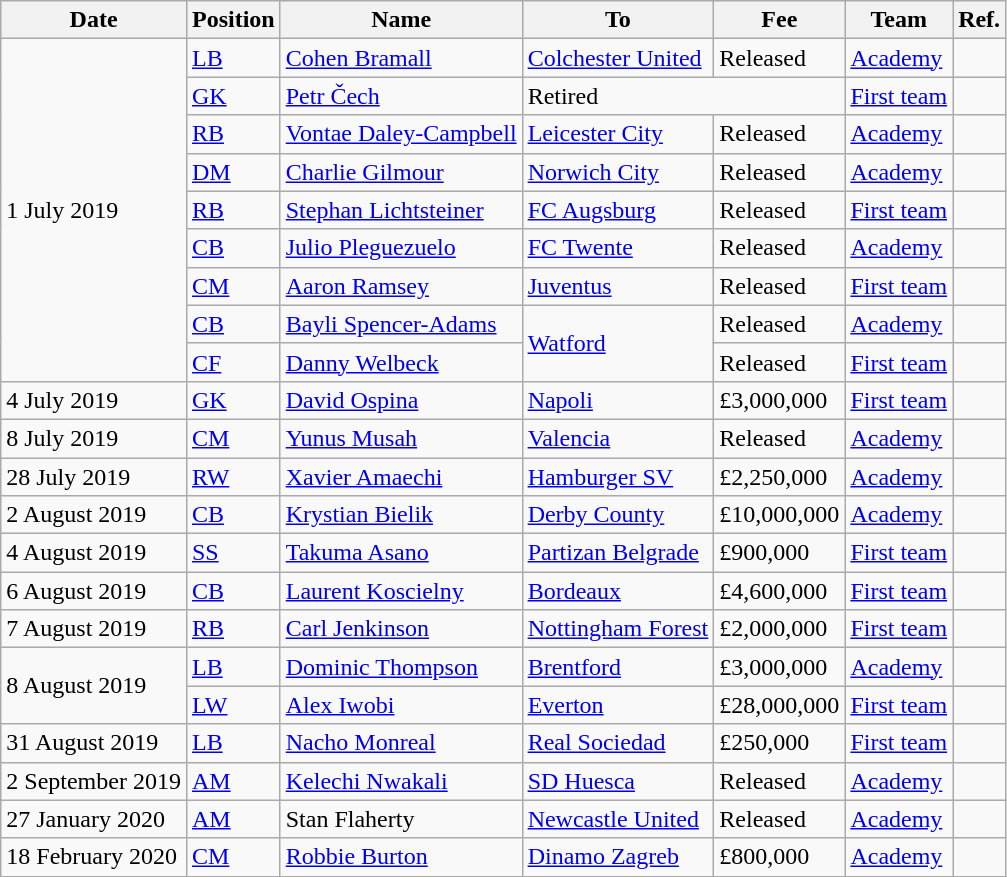<table class="wikitable">
<tr>
<th>Date</th>
<th>Position</th>
<th>Name</th>
<th>To</th>
<th>Fee</th>
<th>Team</th>
<th>Ref.</th>
</tr>
<tr>
<td rowspan=9>1 July 2019</td>
<td><a href='#'>LB</a></td>
<td> <a href='#'>Cohen Bramall</a></td>
<td> <a href='#'>Colchester United</a></td>
<td>Released</td>
<td><a href='#'>Academy</a></td>
<td></td>
</tr>
<tr>
<td><a href='#'>GK</a></td>
<td> <a href='#'>Petr Čech</a></td>
<td colspan=2>Retired</td>
<td><a href='#'>First team</a></td>
<td></td>
</tr>
<tr>
<td><a href='#'>RB</a></td>
<td> <a href='#'>Vontae Daley-Campbell</a></td>
<td> <a href='#'>Leicester City</a></td>
<td>Released</td>
<td><a href='#'>Academy</a></td>
<td></td>
</tr>
<tr>
<td><a href='#'>DM</a></td>
<td> <a href='#'>Charlie Gilmour</a></td>
<td> <a href='#'>Norwich City</a></td>
<td>Released</td>
<td><a href='#'>Academy</a></td>
<td></td>
</tr>
<tr>
<td><a href='#'>RB</a></td>
<td> <a href='#'>Stephan Lichtsteiner</a></td>
<td> <a href='#'>FC Augsburg</a></td>
<td>Released</td>
<td><a href='#'>First team</a></td>
<td></td>
</tr>
<tr>
<td><a href='#'>CB</a></td>
<td> <a href='#'>Julio Pleguezuelo</a></td>
<td> <a href='#'>FC Twente</a></td>
<td>Released</td>
<td><a href='#'>Academy</a></td>
<td></td>
</tr>
<tr>
<td><a href='#'>CM</a></td>
<td> <a href='#'>Aaron Ramsey</a></td>
<td> <a href='#'>Juventus</a></td>
<td>Released</td>
<td><a href='#'>First team</a></td>
<td></td>
</tr>
<tr>
<td><a href='#'>CB</a></td>
<td> <a href='#'>Bayli Spencer-Adams</a></td>
<td rowspan=2> <a href='#'>Watford</a></td>
<td>Released</td>
<td><a href='#'>Academy</a></td>
<td></td>
</tr>
<tr>
<td><a href='#'>CF</a></td>
<td> <a href='#'>Danny Welbeck</a></td>
<td>Released</td>
<td><a href='#'>First team</a></td>
<td></td>
</tr>
<tr>
<td>4 July 2019</td>
<td><a href='#'>GK</a></td>
<td> <a href='#'>David Ospina</a></td>
<td> <a href='#'>Napoli</a></td>
<td>£3,000,000</td>
<td><a href='#'>First team</a></td>
<td></td>
</tr>
<tr>
<td>8 July 2019</td>
<td><a href='#'>CM</a></td>
<td> <a href='#'>Yunus Musah</a></td>
<td> <a href='#'>Valencia</a></td>
<td>Released</td>
<td><a href='#'>Academy</a></td>
<td></td>
</tr>
<tr>
<td>28 July 2019</td>
<td><a href='#'>RW</a></td>
<td> <a href='#'>Xavier Amaechi</a></td>
<td> <a href='#'>Hamburger SV</a></td>
<td>£2,250,000</td>
<td><a href='#'>Academy</a></td>
<td></td>
</tr>
<tr>
<td>2 August 2019</td>
<td><a href='#'>CB</a></td>
<td> <a href='#'>Krystian Bielik</a></td>
<td> <a href='#'>Derby County</a></td>
<td>£10,000,000</td>
<td><a href='#'>Academy</a></td>
<td></td>
</tr>
<tr>
<td>4 August 2019</td>
<td><a href='#'>SS</a></td>
<td> <a href='#'>Takuma Asano</a></td>
<td> <a href='#'>Partizan Belgrade</a></td>
<td>£900,000</td>
<td><a href='#'>First team</a></td>
<td></td>
</tr>
<tr>
<td>6 August 2019</td>
<td><a href='#'>CB</a></td>
<td> <a href='#'>Laurent Koscielny</a></td>
<td> <a href='#'>Bordeaux</a></td>
<td>£4,600,000</td>
<td><a href='#'>First team</a></td>
<td></td>
</tr>
<tr>
<td>7 August 2019</td>
<td><a href='#'>RB</a></td>
<td> <a href='#'>Carl Jenkinson</a></td>
<td> <a href='#'>Nottingham Forest</a></td>
<td>£2,000,000</td>
<td><a href='#'>First team</a></td>
<td></td>
</tr>
<tr>
<td rowspan=2>8 August 2019</td>
<td><a href='#'>LB</a></td>
<td> <a href='#'>Dominic Thompson</a></td>
<td> <a href='#'>Brentford</a></td>
<td>£3,000,000</td>
<td><a href='#'>Academy</a></td>
<td></td>
</tr>
<tr>
<td><a href='#'>LW</a></td>
<td> <a href='#'>Alex Iwobi</a></td>
<td> <a href='#'>Everton</a></td>
<td>£28,000,000</td>
<td><a href='#'>First team</a></td>
<td></td>
</tr>
<tr>
<td>31 August 2019</td>
<td><a href='#'>LB</a></td>
<td> <a href='#'>Nacho Monreal</a></td>
<td> <a href='#'>Real Sociedad</a></td>
<td>£250,000</td>
<td><a href='#'>First team</a></td>
<td></td>
</tr>
<tr>
<td>2 September 2019</td>
<td><a href='#'>AM</a></td>
<td> <a href='#'>Kelechi Nwakali</a></td>
<td> <a href='#'>SD Huesca</a></td>
<td>Released</td>
<td><a href='#'>Academy</a></td>
<td></td>
</tr>
<tr>
<td>27 January 2020</td>
<td><a href='#'>AM</a></td>
<td> Stan Flaherty</td>
<td> <a href='#'>Newcastle United</a></td>
<td>Released</td>
<td><a href='#'>Academy</a></td>
<td></td>
</tr>
<tr>
<td>18 February 2020</td>
<td><a href='#'>CM</a></td>
<td> <a href='#'>Robbie Burton</a></td>
<td> <a href='#'>Dinamo Zagreb</a></td>
<td>£800,000</td>
<td><a href='#'>Academy</a></td>
<td></td>
</tr>
</table>
